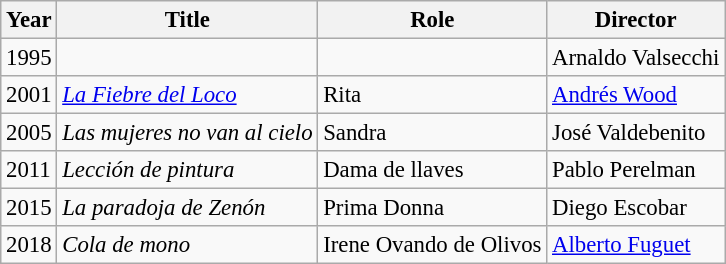<table class="wikitable" style="font-size: 95%;">
<tr>
<th>Year</th>
<th>Title</th>
<th>Role</th>
<th>Director</th>
</tr>
<tr>
<td>1995</td>
<td><em></em></td>
<td></td>
<td>Arnaldo Valsecchi</td>
</tr>
<tr>
<td>2001</td>
<td><em><a href='#'>La Fiebre del Loco</a></em></td>
<td>Rita</td>
<td><a href='#'>Andrés Wood</a></td>
</tr>
<tr>
<td>2005</td>
<td><em>Las mujeres no van al cielo</em></td>
<td>Sandra</td>
<td>José Valdebenito</td>
</tr>
<tr>
<td>2011</td>
<td><em>Lección de pintura</em></td>
<td>Dama de llaves</td>
<td>Pablo Perelman</td>
</tr>
<tr>
<td>2015</td>
<td><em>La paradoja de Zenón</em></td>
<td>Prima Donna</td>
<td>Diego Escobar</td>
</tr>
<tr>
<td>2018</td>
<td><em>Cola de mono</em></td>
<td>Irene Ovando de Olivos</td>
<td><a href='#'>Alberto Fuguet</a></td>
</tr>
</table>
